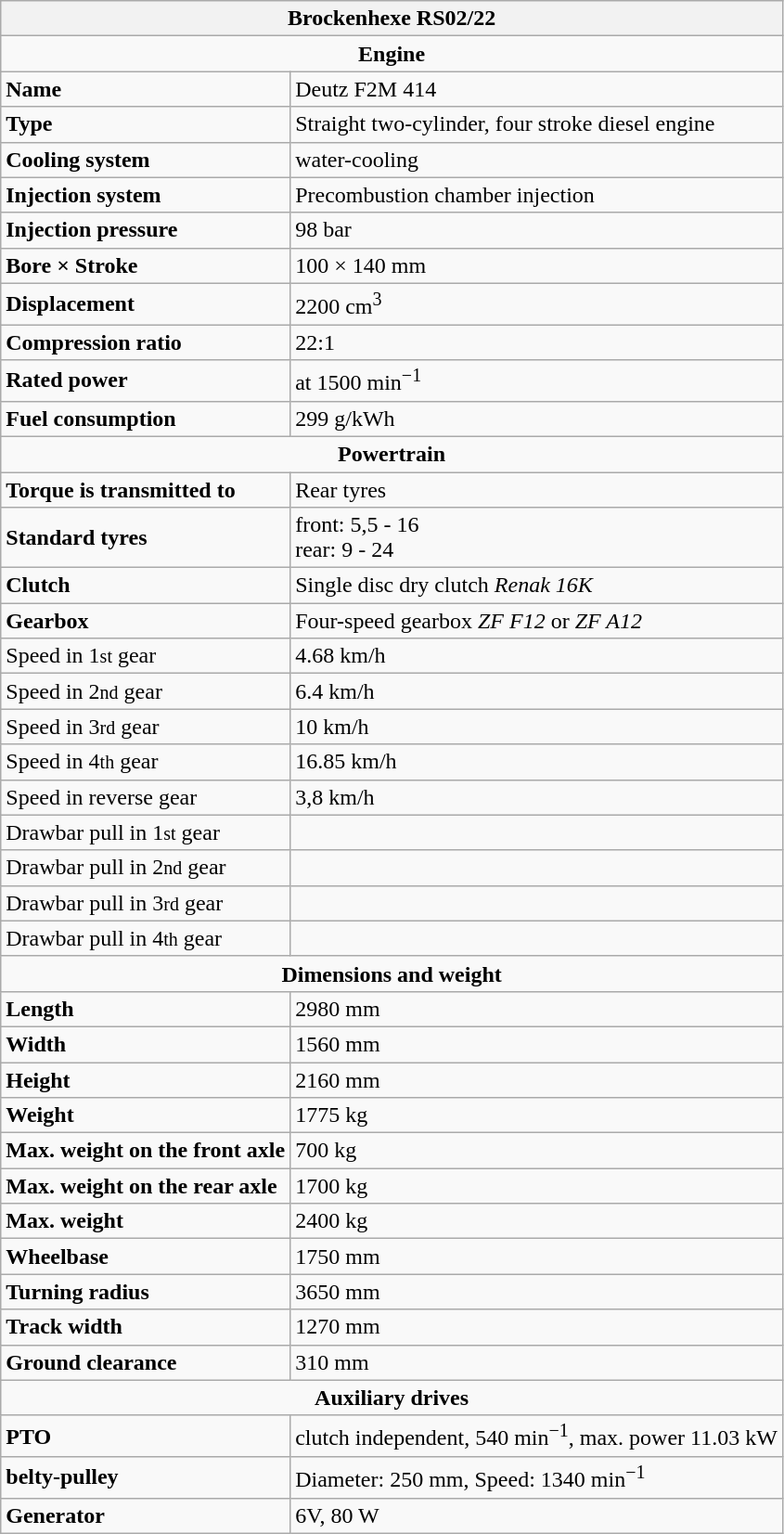<table class="wikitable">
<tr>
<th colspan="2">Brockenhexe RS02/22</th>
</tr>
<tr>
<td align="center" colspan="2"><strong>Engine</strong></td>
</tr>
<tr>
<td><strong>Name</strong></td>
<td>Deutz F2M 414</td>
</tr>
<tr>
<td><strong>Type</strong></td>
<td>Straight two-cylinder, four stroke diesel engine</td>
</tr>
<tr>
<td><strong>Cooling system</strong></td>
<td>water-cooling</td>
</tr>
<tr>
<td><strong>Injection system</strong></td>
<td>Precombustion chamber injection</td>
</tr>
<tr>
<td><strong>Injection pressure</strong></td>
<td>98 bar</td>
</tr>
<tr>
<td><strong>Bore × Stroke</strong></td>
<td>100 × 140 mm</td>
</tr>
<tr>
<td><strong>Displacement</strong></td>
<td>2200 cm<sup>3</sup></td>
</tr>
<tr>
<td><strong>Compression ratio</strong></td>
<td>22:1</td>
</tr>
<tr>
<td><strong>Rated power</strong></td>
<td> at 1500 min<sup>−1</sup></td>
</tr>
<tr>
<td><strong>Fuel consumption</strong></td>
<td>299 g/kWh</td>
</tr>
<tr>
<td align="center" colspan="2"><strong>Powertrain</strong></td>
</tr>
<tr>
<td><strong>Torque is transmitted to</strong></td>
<td>Rear tyres</td>
</tr>
<tr>
<td><strong>Standard tyres</strong></td>
<td>front: 5,5 - 16<br>rear: 9 - 24</td>
</tr>
<tr>
<td><strong>Clutch</strong></td>
<td>Single disc dry clutch <em>Renak 16K</em></td>
</tr>
<tr>
<td><strong>Gearbox</strong></td>
<td>Four-speed gearbox <em>ZF F12</em> or <em>ZF A12</em></td>
</tr>
<tr>
<td>Speed in 1<small>st</small> gear</td>
<td>4.68 km/h</td>
</tr>
<tr>
<td>Speed in 2<small>nd</small> gear</td>
<td>6.4 km/h</td>
</tr>
<tr>
<td>Speed in 3<small>rd</small> gear</td>
<td>10 km/h</td>
</tr>
<tr>
<td>Speed in 4<small>th</small> gear</td>
<td>16.85 km/h</td>
</tr>
<tr>
<td>Speed in reverse gear</td>
<td>3,8 km/h</td>
</tr>
<tr>
<td>Drawbar pull in 1<small>st</small> gear</td>
<td></td>
</tr>
<tr>
<td>Drawbar pull in 2<small>nd</small> gear</td>
<td></td>
</tr>
<tr>
<td>Drawbar pull in 3<small>rd</small> gear</td>
<td></td>
</tr>
<tr>
<td>Drawbar pull in 4<small>th</small> gear</td>
<td></td>
</tr>
<tr>
<td align="center" colspan="2"><strong>Dimensions and weight</strong></td>
</tr>
<tr>
<td><strong>Length</strong></td>
<td>2980 mm</td>
</tr>
<tr>
<td><strong>Width</strong></td>
<td>1560 mm</td>
</tr>
<tr>
<td><strong>Height</strong></td>
<td>2160 mm</td>
</tr>
<tr>
<td><strong>Weight</strong></td>
<td>1775 kg</td>
</tr>
<tr>
<td><strong>Max. weight on the front axle</strong></td>
<td>700 kg</td>
</tr>
<tr>
<td><strong>Max. weight on the rear axle</strong></td>
<td>1700 kg</td>
</tr>
<tr>
<td><strong>Max. weight</strong></td>
<td>2400 kg</td>
</tr>
<tr>
<td><strong>Wheelbase</strong></td>
<td>1750 mm</td>
</tr>
<tr>
<td><strong>Turning radius</strong></td>
<td>3650 mm</td>
</tr>
<tr>
<td><strong>Track width</strong></td>
<td>1270 mm</td>
</tr>
<tr>
<td><strong>Ground clearance</strong></td>
<td>310 mm</td>
</tr>
<tr>
<td align="center" colspan="2"><strong>Auxiliary drives</strong></td>
</tr>
<tr>
<td><strong>PTO</strong></td>
<td>clutch independent, 540 min<sup>−1</sup>, max. power 11.03 kW</td>
</tr>
<tr>
<td><strong>belty-pulley</strong></td>
<td>Diameter: 250 mm, Speed: 1340 min<sup>−1</sup></td>
</tr>
<tr>
<td><strong>Generator</strong></td>
<td>6V, 80 W</td>
</tr>
</table>
